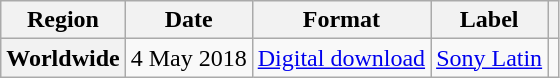<table class="wikitable plainrowheaders">
<tr>
<th scope="col">Region</th>
<th scope="col">Date</th>
<th scope="col">Format</th>
<th scope="col">Label</th>
<th scope="col"></th>
</tr>
<tr>
<th scope="row">Worldwide</th>
<td>4 May 2018</td>
<td><a href='#'>Digital download</a></td>
<td><a href='#'>Sony Latin</a></td>
<td></td>
</tr>
</table>
